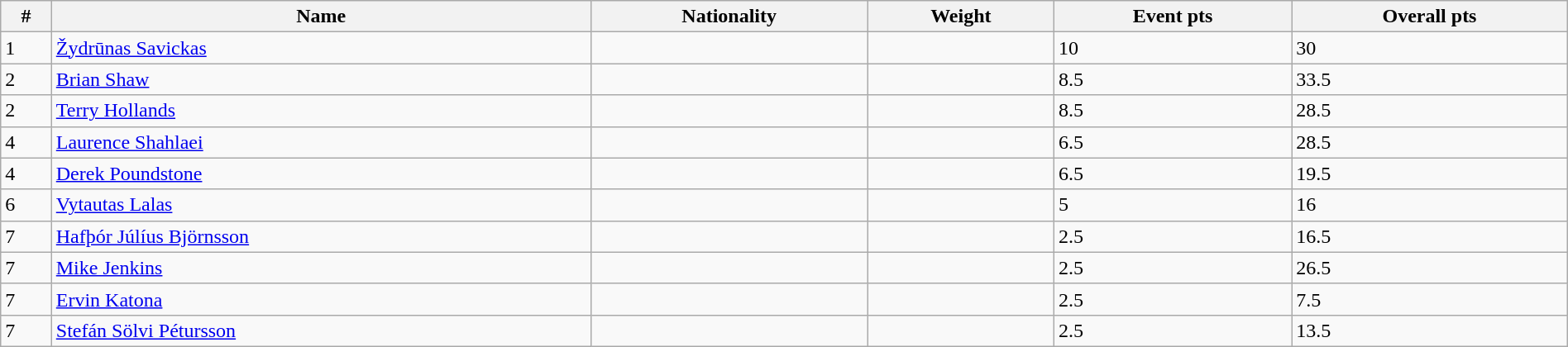<table class="wikitable sortable" style="display: inline-table;width: 100%;">
<tr>
<th>#</th>
<th>Name</th>
<th>Nationality</th>
<th>Weight</th>
<th>Event pts</th>
<th>Overall pts</th>
</tr>
<tr>
<td>1</td>
<td><a href='#'>Žydrūnas Savickas</a></td>
<td></td>
<td></td>
<td>10</td>
<td>30</td>
</tr>
<tr>
<td>2</td>
<td><a href='#'>Brian Shaw</a></td>
<td></td>
<td></td>
<td>8.5</td>
<td>33.5</td>
</tr>
<tr>
<td>2</td>
<td><a href='#'>Terry Hollands</a></td>
<td></td>
<td></td>
<td>8.5</td>
<td>28.5</td>
</tr>
<tr>
<td>4</td>
<td><a href='#'>Laurence Shahlaei</a></td>
<td></td>
<td></td>
<td>6.5</td>
<td>28.5</td>
</tr>
<tr>
<td>4</td>
<td><a href='#'>Derek Poundstone</a></td>
<td></td>
<td></td>
<td>6.5</td>
<td>19.5</td>
</tr>
<tr>
<td>6</td>
<td><a href='#'>Vytautas Lalas</a></td>
<td></td>
<td></td>
<td>5</td>
<td>16</td>
</tr>
<tr>
<td>7</td>
<td><a href='#'>Hafþór Júlíus Björnsson</a></td>
<td></td>
<td></td>
<td>2.5</td>
<td>16.5</td>
</tr>
<tr>
<td>7</td>
<td><a href='#'>Mike Jenkins</a></td>
<td></td>
<td></td>
<td>2.5</td>
<td>26.5</td>
</tr>
<tr>
<td>7</td>
<td><a href='#'>Ervin Katona</a></td>
<td></td>
<td></td>
<td>2.5</td>
<td>7.5</td>
</tr>
<tr>
<td>7</td>
<td><a href='#'>Stefán Sölvi Pétursson</a></td>
<td></td>
<td></td>
<td>2.5</td>
<td>13.5</td>
</tr>
</table>
